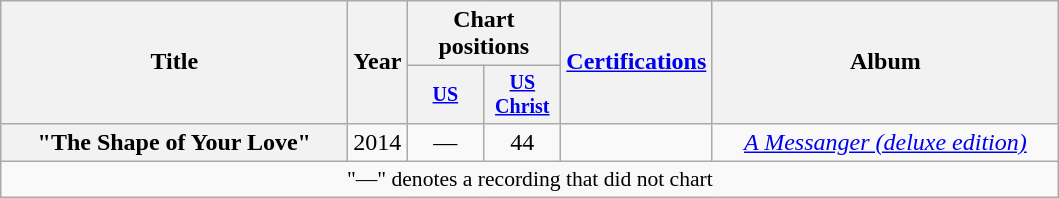<table class="wikitable plainrowheaders" style="text-align:center;">
<tr>
<th rowspan="2" scope="col" style="width:14em;">Title</th>
<th rowspan="2" scope="col">Year</th>
<th colspan="2" scope="col">Chart positions</th>
<th rowspan="2" scope="col"><a href='#'>Certifications</a></th>
<th rowspan="2" scope="col" style="width:14em;">Album</th>
</tr>
<tr style="font-size:smaller;">
<th scope="col" width="45"><a href='#'>US</a><br></th>
<th scope="col" width="45"><a href='#'>US<br>Christ</a><br></th>
</tr>
<tr>
<th scope="row">"The Shape of Your Love"</th>
<td rowspan="1">2014</td>
<td>—</td>
<td>44</td>
<td></td>
<td><a href='#'><em>A Messanger (deluxe edition)</em></a></td>
</tr>
<tr>
<td colspan="6" style="font-size:90%">"—" denotes a recording that did not chart</td>
</tr>
</table>
